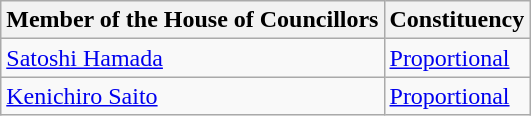<table class="wikitable">
<tr>
<th>Member of the House of Councillors</th>
<th>Constituency</th>
</tr>
<tr>
<td><a href='#'>Satoshi Hamada</a></td>
<td><a href='#'>Proportional</a></td>
</tr>
<tr>
<td><a href='#'>Kenichiro Saito</a></td>
<td><a href='#'>Proportional</a></td>
</tr>
</table>
